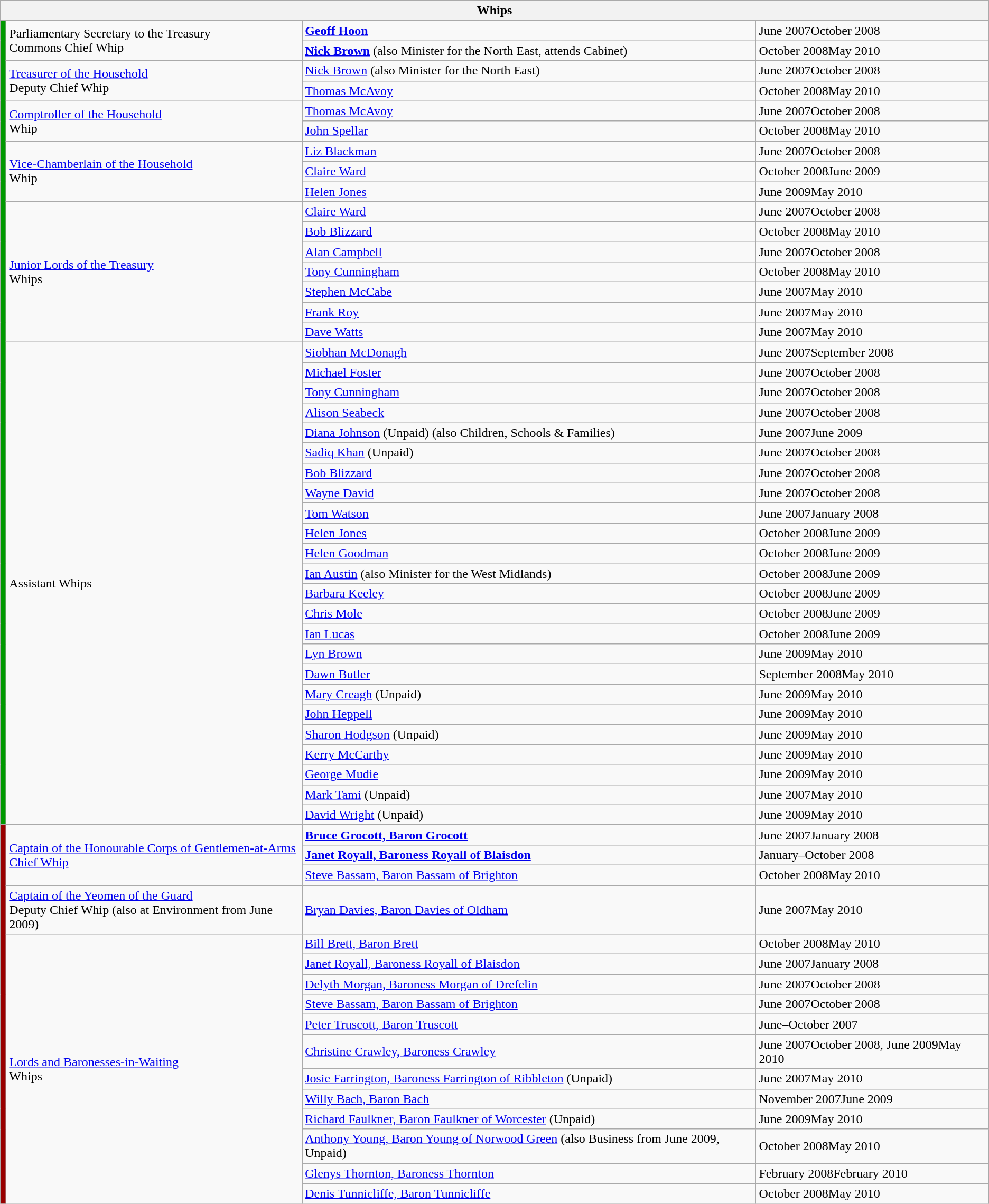<table class="wikitable">
<tr>
<th colspan=4>Whips</th>
</tr>
<tr>
<td rowspan=40 bgcolor="009900"></td>
<td rowspan=2>Parliamentary Secretary to the Treasury<br>Commons Chief Whip</td>
<td><strong><a href='#'>Geoff Hoon</a></strong></td>
<td>June 2007October 2008</td>
</tr>
<tr>
<td><strong><a href='#'>Nick Brown</a></strong> (also Minister for the North East, attends Cabinet)</td>
<td>October 2008May 2010</td>
</tr>
<tr>
<td rowspan=2><a href='#'>Treasurer of the Household</a><br>Deputy Chief Whip</td>
<td><a href='#'>Nick Brown</a> (also Minister for the North East)</td>
<td>June 2007October 2008</td>
</tr>
<tr>
<td><a href='#'>Thomas McAvoy</a></td>
<td>October 2008May 2010</td>
</tr>
<tr>
<td rowspan=2><a href='#'>Comptroller of the Household</a><br>Whip</td>
<td><a href='#'>Thomas McAvoy</a></td>
<td>June 2007October 2008</td>
</tr>
<tr>
<td><a href='#'>John Spellar</a></td>
<td>October 2008May 2010</td>
</tr>
<tr>
<td rowspan=3><a href='#'>Vice-Chamberlain of the Household</a><br>Whip</td>
<td><a href='#'>Liz Blackman</a></td>
<td>June 2007October 2008</td>
</tr>
<tr>
<td><a href='#'>Claire Ward</a></td>
<td>October 2008June 2009</td>
</tr>
<tr>
<td><a href='#'>Helen Jones</a></td>
<td>June 2009May 2010</td>
</tr>
<tr>
<td rowspan=7><a href='#'>Junior Lords of the Treasury</a><br>Whips</td>
<td><a href='#'>Claire Ward</a></td>
<td>June 2007October 2008</td>
</tr>
<tr>
<td><a href='#'>Bob Blizzard</a></td>
<td>October 2008May 2010</td>
</tr>
<tr>
<td><a href='#'>Alan Campbell</a></td>
<td>June 2007October 2008</td>
</tr>
<tr>
<td><a href='#'>Tony Cunningham</a></td>
<td>October 2008May 2010</td>
</tr>
<tr>
<td><a href='#'>Stephen McCabe</a></td>
<td>June 2007May 2010</td>
</tr>
<tr>
<td><a href='#'>Frank Roy</a></td>
<td>June 2007May 2010</td>
</tr>
<tr>
<td><a href='#'>Dave Watts</a></td>
<td>June 2007May 2010</td>
</tr>
<tr>
<td rowspan=24>Assistant Whips</td>
<td><a href='#'>Siobhan McDonagh</a></td>
<td>June 2007September 2008</td>
</tr>
<tr>
<td><a href='#'>Michael Foster</a></td>
<td>June 2007October 2008</td>
</tr>
<tr>
<td><a href='#'>Tony Cunningham</a></td>
<td>June 2007October 2008</td>
</tr>
<tr>
<td><a href='#'>Alison Seabeck</a></td>
<td>June 2007October 2008</td>
</tr>
<tr>
<td><a href='#'>Diana Johnson</a> (Unpaid) (also Children, Schools & Families)</td>
<td>June 2007June 2009</td>
</tr>
<tr>
<td><a href='#'>Sadiq Khan</a> (Unpaid)</td>
<td>June 2007October 2008</td>
</tr>
<tr>
<td><a href='#'>Bob Blizzard</a></td>
<td>June 2007October 2008</td>
</tr>
<tr>
<td><a href='#'>Wayne David</a></td>
<td>June 2007October 2008</td>
</tr>
<tr>
<td><a href='#'>Tom Watson</a></td>
<td>June 2007January 2008</td>
</tr>
<tr>
<td><a href='#'>Helen Jones</a></td>
<td>October 2008June 2009</td>
</tr>
<tr>
<td><a href='#'>Helen Goodman</a></td>
<td>October 2008June 2009</td>
</tr>
<tr>
<td><a href='#'>Ian Austin</a> (also Minister for the West Midlands)</td>
<td>October 2008June 2009</td>
</tr>
<tr>
<td><a href='#'>Barbara Keeley</a></td>
<td>October 2008June 2009</td>
</tr>
<tr>
<td><a href='#'>Chris Mole</a></td>
<td>October 2008June 2009</td>
</tr>
<tr>
<td><a href='#'>Ian Lucas</a></td>
<td>October 2008June 2009</td>
</tr>
<tr>
<td><a href='#'>Lyn Brown</a></td>
<td>June 2009May 2010</td>
</tr>
<tr>
<td><a href='#'>Dawn Butler</a></td>
<td>September 2008May 2010</td>
</tr>
<tr>
<td><a href='#'>Mary Creagh</a> (Unpaid)</td>
<td>June 2009May 2010</td>
</tr>
<tr>
<td><a href='#'>John Heppell</a></td>
<td>June 2009May 2010</td>
</tr>
<tr>
<td><a href='#'>Sharon Hodgson</a> (Unpaid)</td>
<td>June 2009May 2010</td>
</tr>
<tr>
<td><a href='#'>Kerry McCarthy</a></td>
<td>June 2009May 2010</td>
</tr>
<tr>
<td><a href='#'>George Mudie</a></td>
<td>June 2009May 2010</td>
</tr>
<tr>
<td><a href='#'>Mark Tami</a> (Unpaid)</td>
<td>June 2007May 2010</td>
</tr>
<tr>
<td><a href='#'>David Wright</a> (Unpaid)</td>
<td>June 2009May 2010</td>
</tr>
<tr>
<td rowspan=22 bgcolor="990000"></td>
<td rowspan=3><a href='#'>Captain of the Honourable Corps of Gentlemen-at-Arms</a><br><a href='#'>Chief Whip</a></td>
<td><strong><a href='#'>Bruce Grocott, Baron Grocott</a></strong></td>
<td>June 2007January 2008</td>
</tr>
<tr>
<td><strong><a href='#'>Janet Royall, Baroness Royall of Blaisdon</a></strong></td>
<td>January–October 2008</td>
</tr>
<tr>
<td><a href='#'>Steve Bassam, Baron Bassam of Brighton</a></td>
<td>October 2008May 2010</td>
</tr>
<tr>
<td><a href='#'>Captain of the Yeomen of the Guard</a><br>Deputy Chief Whip (also at Environment from June 2009)</td>
<td><a href='#'>Bryan Davies, Baron Davies of Oldham</a></td>
<td>June 2007May 2010</td>
</tr>
<tr>
<td rowspan=12><a href='#'>Lords and Baronesses-in-Waiting</a><br>Whips</td>
<td><a href='#'>Bill Brett, Baron Brett</a></td>
<td>October 2008May 2010</td>
</tr>
<tr>
<td><a href='#'>Janet Royall, Baroness Royall of Blaisdon</a></td>
<td>June 2007January 2008</td>
</tr>
<tr>
<td><a href='#'>Delyth Morgan, Baroness Morgan of Drefelin</a></td>
<td>June 2007October 2008</td>
</tr>
<tr>
<td><a href='#'>Steve Bassam, Baron Bassam of Brighton</a></td>
<td>June 2007October 2008</td>
</tr>
<tr>
<td><a href='#'>Peter Truscott, Baron Truscott</a></td>
<td>June–October 2007</td>
</tr>
<tr>
<td><a href='#'>Christine Crawley, Baroness Crawley</a></td>
<td>June 2007October 2008, June 2009May 2010</td>
</tr>
<tr>
<td><a href='#'>Josie Farrington, Baroness Farrington of Ribbleton</a> (Unpaid)</td>
<td>June 2007May 2010</td>
</tr>
<tr>
<td><a href='#'>Willy Bach, Baron Bach</a></td>
<td>November 2007June 2009</td>
</tr>
<tr>
<td><a href='#'>Richard Faulkner, Baron Faulkner of Worcester</a> (Unpaid)</td>
<td>June 2009May 2010</td>
</tr>
<tr>
<td><a href='#'>Anthony Young, Baron Young of Norwood Green</a> (also Business from June 2009, Unpaid)</td>
<td>October 2008May 2010</td>
</tr>
<tr>
<td><a href='#'>Glenys Thornton, Baroness Thornton</a></td>
<td>February 2008February 2010</td>
</tr>
<tr>
<td><a href='#'>Denis Tunnicliffe, Baron Tunnicliffe</a></td>
<td>October 2008May 2010</td>
</tr>
</table>
